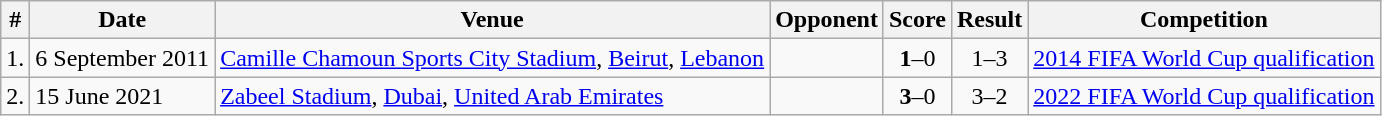<table class="wikitable">
<tr>
<th>#</th>
<th>Date</th>
<th>Venue</th>
<th>Opponent</th>
<th>Score</th>
<th>Result</th>
<th>Competition</th>
</tr>
<tr>
<td>1.</td>
<td>6 September 2011</td>
<td><a href='#'>Camille Chamoun Sports City Stadium</a>, <a href='#'>Beirut</a>, <a href='#'>Lebanon</a></td>
<td></td>
<td align=center><strong>1</strong>–0</td>
<td align=center>1–3</td>
<td><a href='#'>2014 FIFA World Cup qualification</a></td>
</tr>
<tr>
<td>2.</td>
<td>15 June 2021</td>
<td><a href='#'>Zabeel Stadium</a>, <a href='#'>Dubai</a>, <a href='#'>United Arab Emirates</a></td>
<td></td>
<td align=center><strong>3</strong>–0</td>
<td align=center>3–2</td>
<td><a href='#'>2022 FIFA World Cup qualification</a></td>
</tr>
</table>
